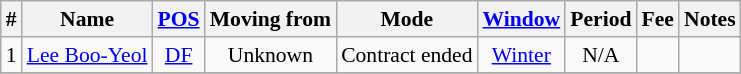<table class="wikitable sortable" style="text-align: center; font-size:90%;">
<tr>
<th>#</th>
<th>Name</th>
<th><a href='#'>POS</a></th>
<th>Moving from</th>
<th>Mode</th>
<th><a href='#'>Window</a></th>
<th>Period</th>
<th>Fee</th>
<th>Notes</th>
</tr>
<tr>
<td>1</td>
<td align=left> <a href='#'>Lee Boo-Yeol</a></td>
<td><a href='#'>DF</a></td>
<td>Unknown</td>
<td>Contract ended</td>
<td><a href='#'>Winter</a></td>
<td>N/A</td>
<td></td>
<td></td>
</tr>
<tr>
</tr>
</table>
